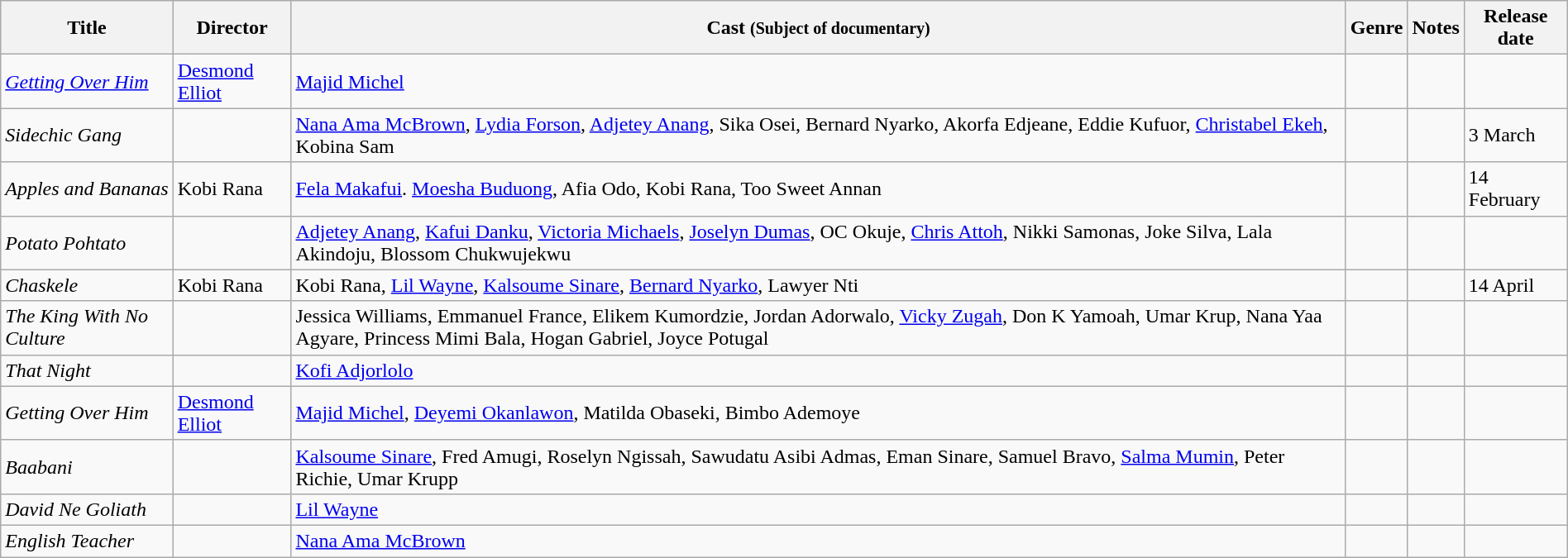<table class="wikitable sortable" style="width:100%;">
<tr>
<th>Title</th>
<th>Director</th>
<th>Cast <small>(Subject of documentary)</small></th>
<th>Genre</th>
<th>Notes</th>
<th>Release date</th>
</tr>
<tr>
<td><span></span><em><a href='#'>Getting Over Him</a></em></td>
<td><a href='#'>Desmond Elliot</a></td>
<td><a href='#'>Majid Michel</a></td>
<td></td>
<td></td>
<td></td>
</tr>
<tr>
<td><em>Sidechic Gang</em></td>
<td></td>
<td><a href='#'>Nana Ama McBrown</a>, <a href='#'>Lydia Forson</a>, <a href='#'>Adjetey Anang</a>, Sika Osei, Bernard Nyarko, Akorfa Edjeane, Eddie Kufuor, <a href='#'>Christabel Ekeh</a>, Kobina Sam</td>
<td></td>
<td></td>
<td>3 March</td>
</tr>
<tr>
<td><em>Apples and Bananas</em></td>
<td>Kobi Rana</td>
<td><a href='#'>Fela Makafui</a>. <a href='#'>Moesha Buduong</a>, Afia Odo, Kobi Rana, Too Sweet Annan</td>
<td></td>
<td></td>
<td>14 February</td>
</tr>
<tr>
<td><em>Potato Pohtato</em></td>
<td></td>
<td><a href='#'>Adjetey Anang</a>, <a href='#'>Kafui Danku</a>, <a href='#'>Victoria Michaels</a>, <a href='#'>Joselyn Dumas</a>, OC Okuje, <a href='#'>Chris Attoh</a>, Nikki Samonas, Joke Silva, Lala Akindoju, Blossom Chukwujekwu</td>
<td></td>
<td></td>
<td></td>
</tr>
<tr>
<td><em>Chaskele</em></td>
<td>Kobi Rana</td>
<td>Kobi Rana, <a href='#'>Lil Wayne</a>, <a href='#'>Kalsoume Sinare</a>, <a href='#'>Bernard Nyarko</a>, Lawyer Nti</td>
<td></td>
<td></td>
<td>14 April</td>
</tr>
<tr>
<td><em>The King With No Culture</em></td>
<td></td>
<td>Jessica Williams, Emmanuel France, Elikem Kumordzie, Jordan Adorwalo, <a href='#'>Vicky Zugah</a>, Don K Yamoah, Umar Krup, Nana Yaa Agyare, Princess Mimi Bala, Hogan Gabriel, Joyce Potugal</td>
<td></td>
<td></td>
<td></td>
</tr>
<tr>
<td><em>That Night</em></td>
<td></td>
<td><a href='#'>Kofi Adjorlolo</a></td>
<td></td>
<td></td>
<td></td>
</tr>
<tr>
<td><em>Getting Over Him</em></td>
<td><a href='#'>Desmond Elliot</a></td>
<td><a href='#'>Majid Michel</a>, <a href='#'>Deyemi Okanlawon</a>, Matilda Obaseki, Bimbo Ademoye</td>
<td></td>
<td></td>
<td></td>
</tr>
<tr>
<td><em>Baabani</em></td>
<td></td>
<td><a href='#'>Kalsoume Sinare</a>, Fred Amugi, Roselyn Ngissah, Sawudatu Asibi Admas, Eman Sinare, Samuel Bravo, <a href='#'>Salma Mumin</a>, Peter Richie, Umar Krupp</td>
<td></td>
<td></td>
<td></td>
</tr>
<tr>
<td><em>David Ne Goliath</em></td>
<td></td>
<td><a href='#'>Lil Wayne</a></td>
<td></td>
<td></td>
<td></td>
</tr>
<tr>
<td><em>English Teacher</em></td>
<td></td>
<td><a href='#'>Nana Ama McBrown</a></td>
<td></td>
<td></td>
<td></td>
</tr>
</table>
